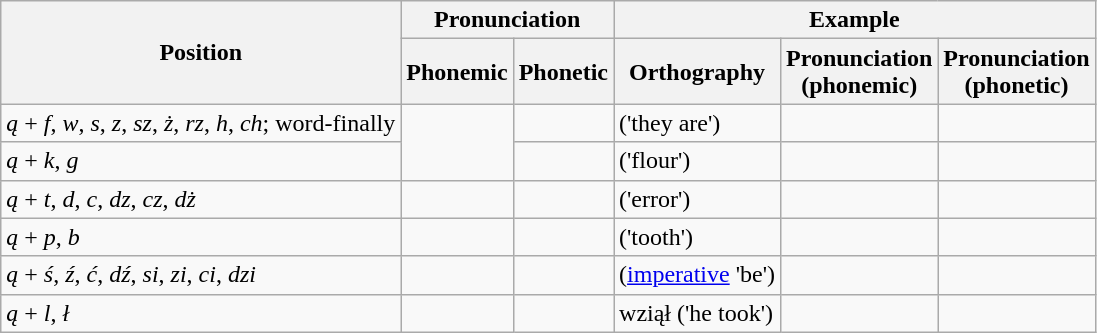<table class="wikitable">
<tr>
<th rowspan="2">Position</th>
<th colspan="2">Pronunciation</th>
<th colspan="3">Example</th>
</tr>
<tr>
<th>Phonemic</th>
<th>Phonetic</th>
<th>Orthography</th>
<th>Pronunciation<br>(phonemic)</th>
<th>Pronunciation<br>(phonetic)</th>
</tr>
<tr>
<td><em>ą</em> + <em>f</em>, <em>w</em>, <em>s</em>, <em>z</em>, <em>sz</em>, <em>ż</em>, <em>rz</em>, <em>h</em>, <em>ch</em>; word-finally</td>
<td rowspan="2"></td>
<td></td>
<td> ('they are')</td>
<td></td>
<td></td>
</tr>
<tr>
<td><em>ą</em> + <em>k</em>, <em>g</em></td>
<td></td>
<td> ('flour')</td>
<td></td>
<td></td>
</tr>
<tr>
<td><em>ą</em> + <em>t</em>, <em>d</em>, <em>c</em>, <em>dz</em>, <em>cz</em>, <em>dż</em></td>
<td></td>
<td></td>
<td> ('error')</td>
<td></td>
<td></td>
</tr>
<tr>
<td><em>ą</em> + <em>p</em>, <em>b</em></td>
<td></td>
<td></td>
<td> ('tooth')</td>
<td></td>
<td></td>
</tr>
<tr>
<td><em>ą</em> + <em>ś</em>, <em>ź</em>, <em>ć</em>, <em>dź</em>, <em>si</em>, <em>zi</em>, <em>ci</em>, <em>dzi</em></td>
<td></td>
<td></td>
<td> (<a href='#'>imperative</a> 'be')</td>
<td></td>
<td></td>
</tr>
<tr>
<td><em>ą</em> + <em>l</em>, <em>ł</em></td>
<td></td>
<td></td>
<td>wziął ('he took')</td>
<td></td>
<td></td>
</tr>
</table>
